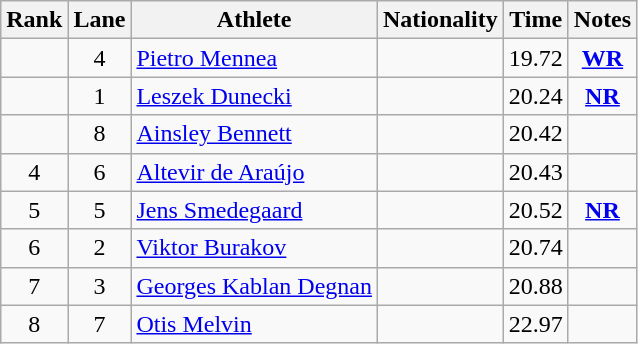<table class="wikitable sortable" style="text-align:center">
<tr>
<th>Rank</th>
<th>Lane</th>
<th>Athlete</th>
<th>Nationality</th>
<th>Time</th>
<th>Notes</th>
</tr>
<tr>
<td></td>
<td>4</td>
<td align=left><a href='#'>Pietro Mennea</a></td>
<td align=left></td>
<td>19.72</td>
<td><strong><a href='#'>WR</a></strong></td>
</tr>
<tr>
<td></td>
<td>1</td>
<td align=left><a href='#'>Leszek Dunecki</a></td>
<td align=left></td>
<td>20.24</td>
<td><strong><a href='#'>NR</a></strong></td>
</tr>
<tr>
<td></td>
<td>8</td>
<td align=left><a href='#'>Ainsley Bennett</a></td>
<td align=left></td>
<td>20.42</td>
<td></td>
</tr>
<tr>
<td>4</td>
<td>6</td>
<td align=left><a href='#'>Altevir de Araújo</a></td>
<td align=left></td>
<td>20.43</td>
<td></td>
</tr>
<tr>
<td>5</td>
<td>5</td>
<td align=left><a href='#'>Jens Smedegaard</a></td>
<td align=left></td>
<td>20.52</td>
<td><strong><a href='#'>NR</a></strong></td>
</tr>
<tr>
<td>6</td>
<td>2</td>
<td align=left><a href='#'>Viktor Burakov</a></td>
<td align=left></td>
<td>20.74</td>
<td></td>
</tr>
<tr>
<td>7</td>
<td>3</td>
<td align=left><a href='#'>Georges Kablan Degnan</a></td>
<td align=left></td>
<td>20.88</td>
<td></td>
</tr>
<tr>
<td>8</td>
<td>7</td>
<td align=left><a href='#'>Otis Melvin</a></td>
<td align=left></td>
<td>22.97</td>
<td></td>
</tr>
</table>
